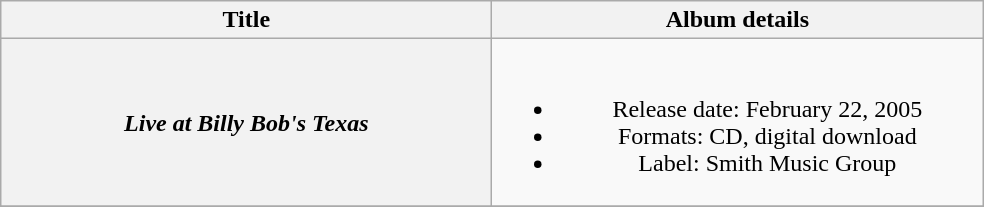<table class="wikitable plainrowheaders" style="text-align:center;">
<tr>
<th style="width:20em;">Title</th>
<th style="width:20em;">Album details</th>
</tr>
<tr>
<th scope="row"><em>Live at Billy Bob's Texas</em></th>
<td><br><ul><li>Release date: February 22, 2005</li><li>Formats: CD, digital download</li><li>Label: Smith Music Group</li></ul></td>
</tr>
<tr>
</tr>
</table>
